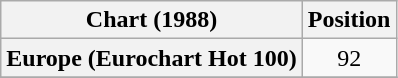<table class="wikitable sortable plainrowheaders">
<tr>
<th>Chart (1988)</th>
<th>Position</th>
</tr>
<tr>
<th scope="row">Europe (Eurochart Hot 100)</th>
<td align="center">92</td>
</tr>
<tr>
</tr>
</table>
